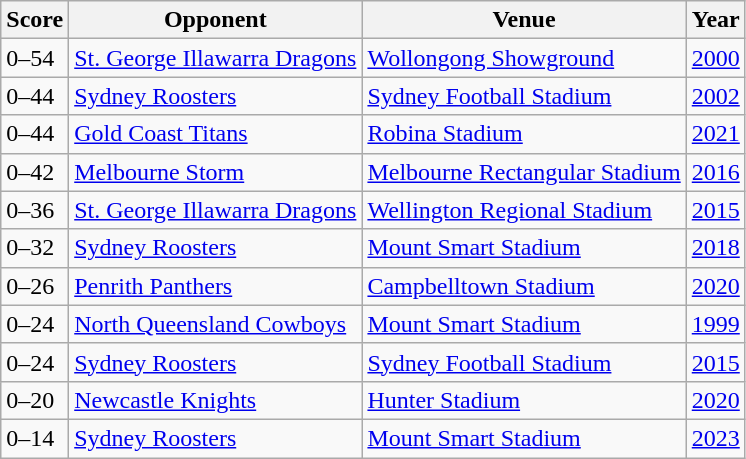<table class="wikitable">
<tr>
<th>Score</th>
<th>Opponent</th>
<th>Venue</th>
<th>Year</th>
</tr>
<tr>
<td>0–54</td>
<td><a href='#'>St. George Illawarra Dragons</a></td>
<td><a href='#'>Wollongong Showground</a></td>
<td><a href='#'>2000</a></td>
</tr>
<tr>
<td>0–44</td>
<td><a href='#'>Sydney Roosters</a></td>
<td><a href='#'>Sydney Football Stadium</a></td>
<td><a href='#'>2002</a></td>
</tr>
<tr>
<td>0–44</td>
<td><a href='#'>Gold Coast Titans</a></td>
<td><a href='#'>Robina Stadium</a></td>
<td><a href='#'>2021</a></td>
</tr>
<tr>
<td>0–42</td>
<td><a href='#'>Melbourne Storm</a></td>
<td><a href='#'>Melbourne Rectangular Stadium</a></td>
<td><a href='#'>2016</a></td>
</tr>
<tr>
<td>0–36</td>
<td><a href='#'>St. George Illawarra Dragons</a></td>
<td><a href='#'>Wellington Regional Stadium</a></td>
<td><a href='#'>2015</a></td>
</tr>
<tr>
<td>0–32</td>
<td><a href='#'>Sydney Roosters</a></td>
<td><a href='#'>Mount Smart Stadium</a></td>
<td><a href='#'>2018</a></td>
</tr>
<tr>
<td>0–26</td>
<td><a href='#'>Penrith Panthers</a></td>
<td><a href='#'>Campbelltown Stadium</a></td>
<td><a href='#'>2020</a></td>
</tr>
<tr>
<td>0–24</td>
<td><a href='#'>North Queensland Cowboys</a></td>
<td><a href='#'>Mount Smart Stadium</a></td>
<td><a href='#'>1999</a></td>
</tr>
<tr>
<td>0–24</td>
<td><a href='#'>Sydney Roosters</a></td>
<td><a href='#'>Sydney Football Stadium</a></td>
<td><a href='#'>2015</a></td>
</tr>
<tr>
<td>0–20</td>
<td><a href='#'>Newcastle Knights</a></td>
<td><a href='#'>Hunter Stadium</a></td>
<td><a href='#'>2020</a></td>
</tr>
<tr>
<td>0–14</td>
<td><a href='#'>Sydney Roosters</a></td>
<td><a href='#'>Mount Smart Stadium</a></td>
<td><a href='#'>2023</a></td>
</tr>
</table>
